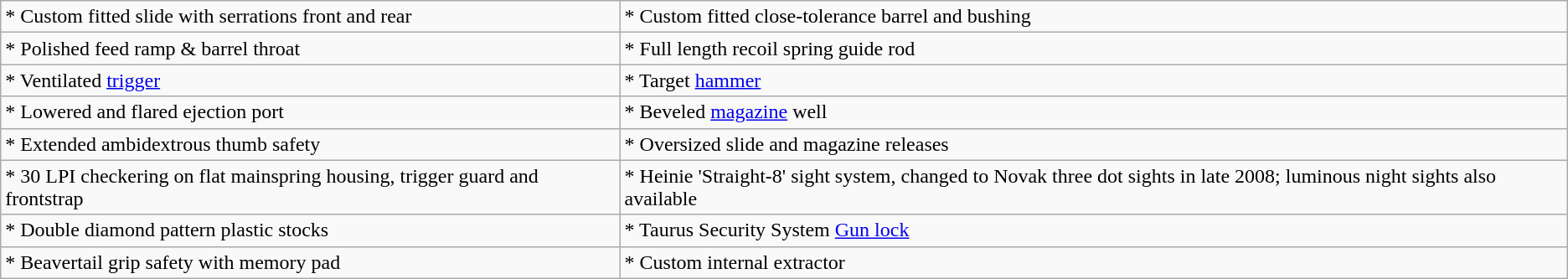<table class="wikitable">
<tr>
<td>* Custom fitted slide with serrations front and rear</td>
<td>* Custom fitted close-tolerance barrel and bushing</td>
</tr>
<tr>
<td>* Polished feed ramp & barrel throat</td>
<td>* Full length recoil spring guide rod</td>
</tr>
<tr>
<td>* Ventilated <a href='#'>trigger</a></td>
<td>* Target <a href='#'>hammer</a></td>
</tr>
<tr>
<td>* Lowered and flared ejection port</td>
<td>* Beveled <a href='#'>magazine</a> well</td>
</tr>
<tr>
<td>* Extended ambidextrous thumb safety</td>
<td>* Oversized slide and magazine releases</td>
</tr>
<tr>
<td>* 30 LPI checkering on flat mainspring housing, trigger guard and frontstrap</td>
<td>* Heinie 'Straight-8' sight system, changed to Novak three dot sights in late 2008; luminous night sights also available</td>
</tr>
<tr>
<td>* Double diamond pattern plastic stocks</td>
<td>* Taurus Security System <a href='#'>Gun lock</a></td>
</tr>
<tr>
<td>* Beavertail grip safety with memory pad</td>
<td>* Custom internal extractor</td>
</tr>
</table>
